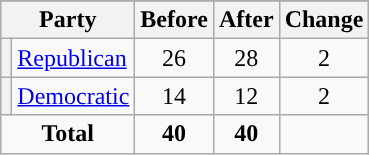<table class="wikitable" style="text-align:center;">
<tr>
</tr>
<tr>
<th colspan=2>Party</th>
<th>Before</th>
<th>After</th>
<th>Change</th>
</tr>
<tr>
<th style="background-color:"></th>
<td style="text-align:left;"><a href='#'>Republican</a></td>
<td>26</td>
<td>28</td>
<td> 2</td>
</tr>
<tr>
<th style="background-color:"></th>
<td style="text-align:left;"><a href='#'>Democratic</a></td>
<td>14</td>
<td>12</td>
<td> 2</td>
</tr>
<tr>
<td colspan=2><strong>Total</strong></td>
<td><strong>40</strong></td>
<td><strong>40</strong></td>
<td></td>
</tr>
</table>
